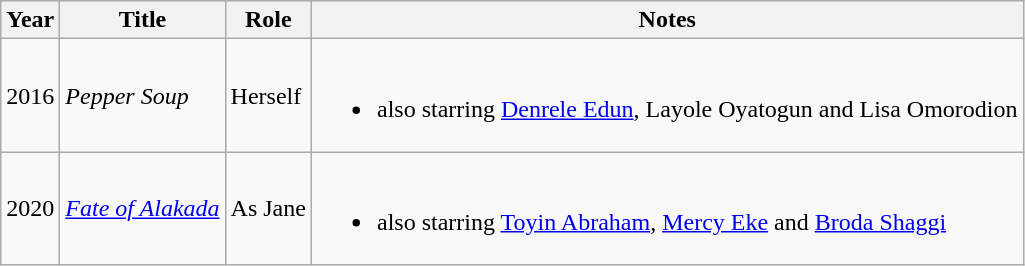<table class="wikitable sortable">
<tr>
<th>Year</th>
<th>Title</th>
<th>Role</th>
<th>Notes</th>
</tr>
<tr>
<td>2016</td>
<td><em>Pepper Soup</em></td>
<td>Herself</td>
<td><br><ul><li>also starring <a href='#'>Denrele Edun</a>, Layole Oyatogun and Lisa Omorodion</li></ul></td>
</tr>
<tr>
<td>2020</td>
<td><em><a href='#'>Fate of Alakada</a></em></td>
<td>As Jane</td>
<td><br><ul><li>also starring <a href='#'>Toyin Abraham</a>, <a href='#'>Mercy Eke</a> and <a href='#'>Broda Shaggi</a></li></ul></td>
</tr>
</table>
